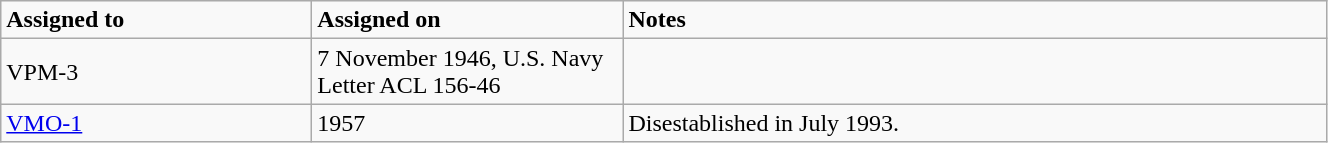<table class="wikitable" style="width: 70%;">
<tr>
<td style="width: 200px;"><strong>Assigned to</strong></td>
<td style="width: 200px;"><strong>Assigned on</strong></td>
<td><strong>Notes</strong></td>
</tr>
<tr>
<td>VPM-3</td>
<td>7 November 1946, U.S. Navy Letter ACL 156-46</td>
<td></td>
</tr>
<tr>
<td><a href='#'>VMO-1</a></td>
<td>1957</td>
<td>Disestablished in July 1993.</td>
</tr>
</table>
